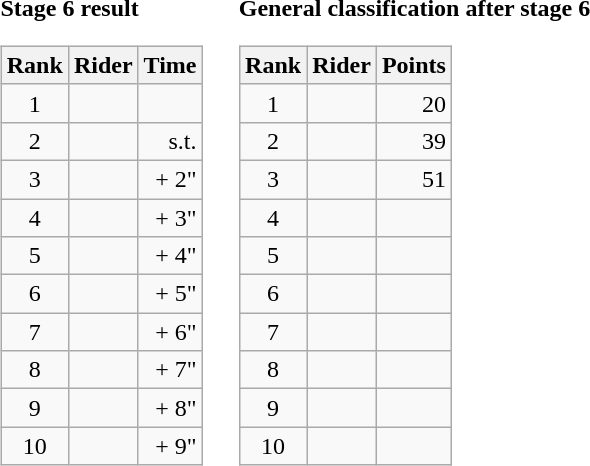<table>
<tr>
<td><strong>Stage 6 result</strong><br><table class="wikitable">
<tr>
<th scope="col">Rank</th>
<th scope="col">Rider</th>
<th scope="col">Time</th>
</tr>
<tr>
<td style="text-align:center;">1</td>
<td></td>
<td style="text-align:right;"></td>
</tr>
<tr>
<td style="text-align:center;">2</td>
<td></td>
<td style="text-align:right;">s.t.</td>
</tr>
<tr>
<td style="text-align:center;">3</td>
<td></td>
<td style="text-align:right;">+ 2"</td>
</tr>
<tr>
<td style="text-align:center;">4</td>
<td></td>
<td style="text-align:right;">+ 3"</td>
</tr>
<tr>
<td style="text-align:center;">5</td>
<td></td>
<td style="text-align:right;">+ 4"</td>
</tr>
<tr>
<td style="text-align:center;">6</td>
<td></td>
<td style="text-align:right;">+ 5"</td>
</tr>
<tr>
<td style="text-align:center;">7</td>
<td></td>
<td style="text-align:right;">+ 6"</td>
</tr>
<tr>
<td style="text-align:center;">8</td>
<td></td>
<td style="text-align:right;">+ 7"</td>
</tr>
<tr>
<td style="text-align:center;">9</td>
<td></td>
<td style="text-align:right;">+ 8"</td>
</tr>
<tr>
<td style="text-align:center;">10</td>
<td></td>
<td style="text-align:right;">+ 9"</td>
</tr>
</table>
</td>
<td></td>
<td><strong>General classification after stage 6</strong><br><table class="wikitable">
<tr>
<th scope="col">Rank</th>
<th scope="col">Rider</th>
<th scope="col">Points</th>
</tr>
<tr>
<td style="text-align:center;">1</td>
<td></td>
<td style="text-align:right;">20</td>
</tr>
<tr>
<td style="text-align:center;">2</td>
<td></td>
<td style="text-align:right;">39</td>
</tr>
<tr>
<td style="text-align:center;">3</td>
<td></td>
<td style="text-align:right;">51</td>
</tr>
<tr>
<td style="text-align:center;">4</td>
<td></td>
<td></td>
</tr>
<tr>
<td style="text-align:center;">5</td>
<td></td>
<td></td>
</tr>
<tr>
<td style="text-align:center;">6</td>
<td></td>
<td></td>
</tr>
<tr>
<td style="text-align:center;">7</td>
<td></td>
<td></td>
</tr>
<tr>
<td style="text-align:center;">8</td>
<td></td>
<td></td>
</tr>
<tr>
<td style="text-align:center;">9</td>
<td></td>
<td></td>
</tr>
<tr>
<td style="text-align:center;">10</td>
<td></td>
<td></td>
</tr>
</table>
</td>
</tr>
</table>
